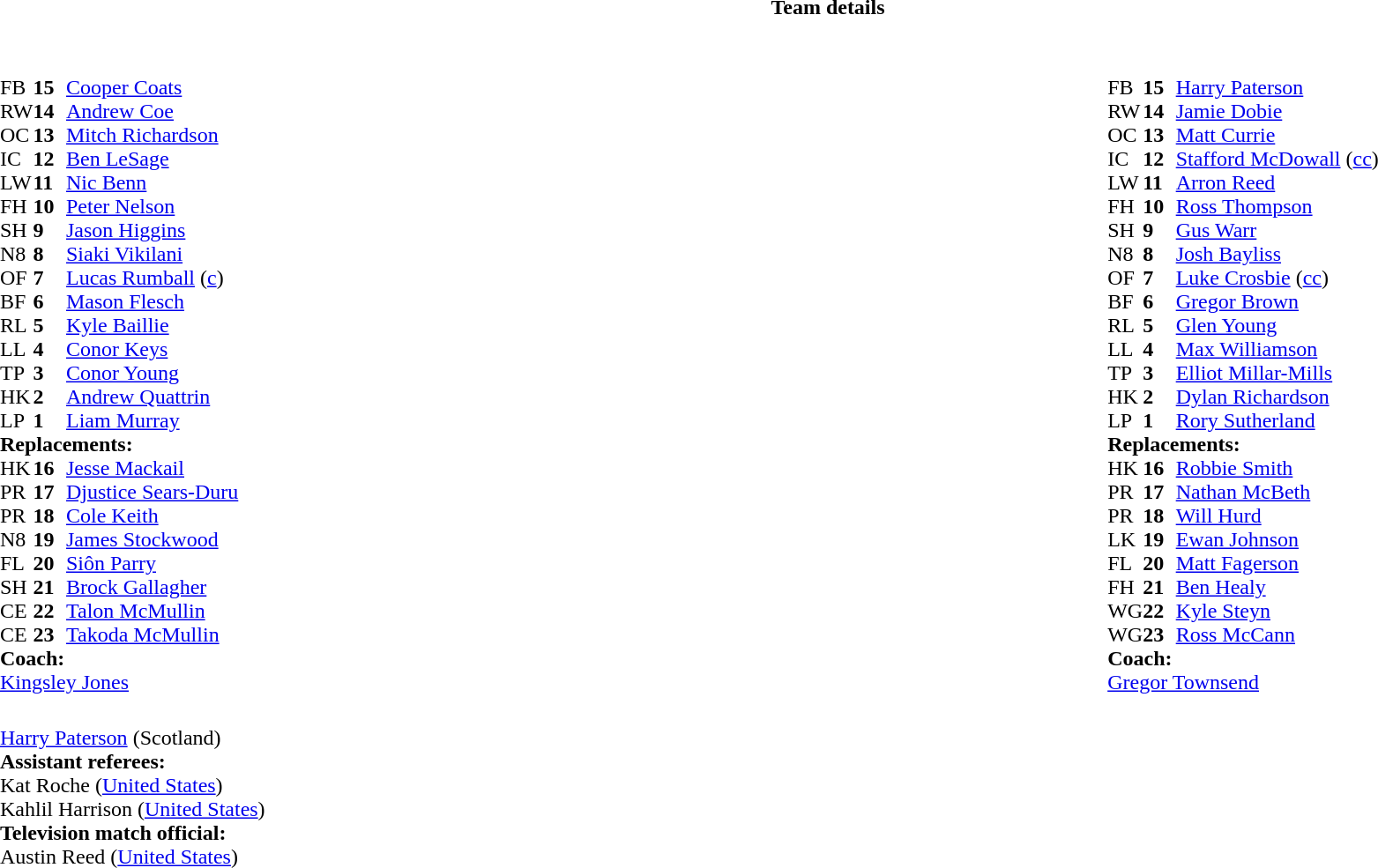<table border="0" style="width:100%;" class="collapsible collapsed">
<tr>
<th>Team details</th>
</tr>
<tr>
<td><br><table style="width:100%">
<tr>
<td style="vertical-align:top;width:50%"><br><table cellspacing="0" cellpadding="0">
<tr>
<th width="25"></th>
<th width="25"></th>
</tr>
<tr>
<td>FB</td>
<td><strong>15</strong></td>
<td><a href='#'>Cooper Coats</a></td>
</tr>
<tr>
<td>RW</td>
<td><strong>14</strong></td>
<td><a href='#'>Andrew Coe</a></td>
<td></td>
<td></td>
</tr>
<tr>
<td>OC</td>
<td><strong>13</strong></td>
<td><a href='#'>Mitch Richardson</a></td>
<td></td>
<td></td>
</tr>
<tr>
<td>IC</td>
<td><strong>12</strong></td>
<td><a href='#'>Ben LeSage</a></td>
<td></td>
<td></td>
</tr>
<tr>
<td>LW</td>
<td><strong>11</strong></td>
<td><a href='#'>Nic Benn</a></td>
</tr>
<tr>
<td>FH</td>
<td><strong>10</strong></td>
<td><a href='#'>Peter Nelson</a></td>
</tr>
<tr>
<td>SH</td>
<td><strong>9</strong></td>
<td><a href='#'>Jason Higgins</a></td>
</tr>
<tr>
<td>N8</td>
<td><strong>8</strong></td>
<td><a href='#'>Siaki Vikilani</a></td>
<td></td>
<td></td>
</tr>
<tr>
<td>OF</td>
<td><strong>7</strong></td>
<td><a href='#'>Lucas Rumball</a> (<a href='#'>c</a>)</td>
</tr>
<tr>
<td>BF</td>
<td><strong>6</strong></td>
<td><a href='#'>Mason Flesch</a></td>
</tr>
<tr>
<td>RL</td>
<td><strong>5</strong></td>
<td><a href='#'>Kyle Baillie</a></td>
<td></td>
<td></td>
</tr>
<tr>
<td>LL</td>
<td><strong>4</strong></td>
<td><a href='#'>Conor Keys</a></td>
</tr>
<tr>
<td>TP</td>
<td><strong>3</strong></td>
<td><a href='#'>Conor Young</a></td>
<td></td>
<td></td>
</tr>
<tr>
<td>HK</td>
<td><strong>2</strong></td>
<td><a href='#'>Andrew Quattrin</a></td>
<td></td>
<td></td>
</tr>
<tr>
<td>LP</td>
<td><strong>1</strong></td>
<td><a href='#'>Liam Murray</a></td>
<td></td>
<td></td>
</tr>
<tr>
<td colspan=3><strong>Replacements:</strong></td>
</tr>
<tr>
<td>HK</td>
<td><strong>16</strong></td>
<td><a href='#'>Jesse Mackail</a></td>
<td></td>
<td></td>
</tr>
<tr>
<td>PR</td>
<td><strong>17</strong></td>
<td><a href='#'>Djustice Sears-Duru</a></td>
<td></td>
<td></td>
</tr>
<tr>
<td>PR</td>
<td><strong>18</strong></td>
<td><a href='#'>Cole Keith</a></td>
<td></td>
<td></td>
</tr>
<tr>
<td>N8</td>
<td><strong>19</strong></td>
<td><a href='#'>James Stockwood</a></td>
<td></td>
<td></td>
</tr>
<tr>
<td>FL</td>
<td><strong>20</strong></td>
<td><a href='#'>Siôn Parry</a></td>
<td></td>
<td></td>
</tr>
<tr>
<td>SH</td>
<td><strong>21</strong></td>
<td><a href='#'>Brock Gallagher</a></td>
<td></td>
<td></td>
</tr>
<tr>
<td>CE</td>
<td><strong>22</strong></td>
<td><a href='#'>Talon McMullin</a></td>
<td></td>
<td></td>
</tr>
<tr>
<td>CE</td>
<td><strong>23</strong></td>
<td><a href='#'>Takoda McMullin</a></td>
<td></td>
<td></td>
</tr>
<tr>
<td colspan=3><strong>Coach:</strong></td>
</tr>
<tr>
<td colspan="4"> <a href='#'>Kingsley Jones</a></td>
</tr>
</table>
</td>
<td style="vertical-align:top;width:50%"><br><table cellspacing="0" cellpadding="0" align="center">
<tr>
<th width="25"></th>
<th width="25"></th>
</tr>
<tr>
<td>FB</td>
<td><strong>15</strong></td>
<td><a href='#'>Harry Paterson</a></td>
</tr>
<tr>
<td>RW</td>
<td><strong>14</strong></td>
<td><a href='#'>Jamie Dobie</a></td>
</tr>
<tr>
<td>OC</td>
<td><strong>13</strong></td>
<td><a href='#'>Matt Currie</a></td>
<td></td>
<td></td>
</tr>
<tr>
<td>IC</td>
<td><strong>12</strong></td>
<td><a href='#'>Stafford McDowall</a> (<a href='#'>cc</a>)</td>
</tr>
<tr>
<td>LW</td>
<td><strong>11</strong></td>
<td><a href='#'>Arron Reed</a></td>
</tr>
<tr>
<td>FH</td>
<td><strong>10</strong></td>
<td><a href='#'>Ross Thompson</a></td>
<td></td>
<td></td>
</tr>
<tr>
<td>SH</td>
<td><strong>9</strong></td>
<td><a href='#'>Gus Warr</a></td>
<td></td>
<td></td>
</tr>
<tr>
<td>N8</td>
<td><strong>8</strong></td>
<td><a href='#'>Josh Bayliss</a></td>
<td></td>
<td></td>
</tr>
<tr>
<td>OF</td>
<td><strong>7</strong></td>
<td><a href='#'>Luke Crosbie</a> (<a href='#'>cc</a>)</td>
<td></td>
<td></td>
</tr>
<tr>
<td>BF</td>
<td><strong>6</strong></td>
<td><a href='#'>Gregor Brown</a></td>
</tr>
<tr>
<td>RL</td>
<td><strong>5</strong></td>
<td><a href='#'>Glen Young</a></td>
</tr>
<tr>
<td>LL</td>
<td><strong>4</strong></td>
<td><a href='#'>Max Williamson</a></td>
<td></td>
<td></td>
</tr>
<tr>
<td>TP</td>
<td><strong>3</strong></td>
<td><a href='#'>Elliot Millar-Mills</a></td>
<td></td>
<td></td>
</tr>
<tr>
<td>HK</td>
<td><strong>2</strong></td>
<td><a href='#'>Dylan Richardson</a></td>
</tr>
<tr>
<td>LP</td>
<td><strong>1</strong></td>
<td><a href='#'>Rory Sutherland</a></td>
<td></td>
<td></td>
</tr>
<tr>
<td colspan="3"><strong>Replacements:</strong></td>
</tr>
<tr>
<td>HK</td>
<td><strong>16</strong></td>
<td><a href='#'>Robbie Smith</a></td>
<td></td>
<td></td>
</tr>
<tr>
<td>PR</td>
<td><strong>17</strong></td>
<td><a href='#'>Nathan McBeth</a></td>
<td></td>
<td></td>
</tr>
<tr>
<td>PR</td>
<td><strong>18</strong></td>
<td><a href='#'>Will Hurd</a></td>
<td></td>
<td></td>
</tr>
<tr>
<td>LK</td>
<td><strong>19</strong></td>
<td><a href='#'>Ewan Johnson</a></td>
<td></td>
<td></td>
</tr>
<tr>
<td>FL</td>
<td><strong>20</strong></td>
<td><a href='#'>Matt Fagerson</a></td>
<td></td>
<td></td>
</tr>
<tr>
<td>FH</td>
<td><strong>21</strong></td>
<td><a href='#'>Ben Healy</a></td>
<td></td>
<td></td>
</tr>
<tr>
<td>WG</td>
<td><strong>22</strong></td>
<td><a href='#'>Kyle Steyn</a></td>
<td></td>
<td></td>
</tr>
<tr>
<td>WG</td>
<td><strong>23</strong></td>
<td><a href='#'>Ross McCann</a></td>
<td></td>
<td></td>
</tr>
<tr>
<td colspan=3><strong>Coach:</strong></td>
</tr>
<tr>
<td colspan="4"> <a href='#'>Gregor Townsend</a></td>
</tr>
</table>
</td>
</tr>
</table>
<table width=100% style="font-size: 100%">
<tr>
<td><br><a href='#'>Harry Paterson</a> (Scotland)
<br><strong>Assistant referees:</strong>
<br>Kat Roche (<a href='#'>United States</a>)
<br>Kahlil Harrison (<a href='#'>United States</a>)
<br><strong>Television match official:</strong>
<br>Austin Reed (<a href='#'>United States</a>)</td>
</tr>
</table>
</td>
</tr>
</table>
